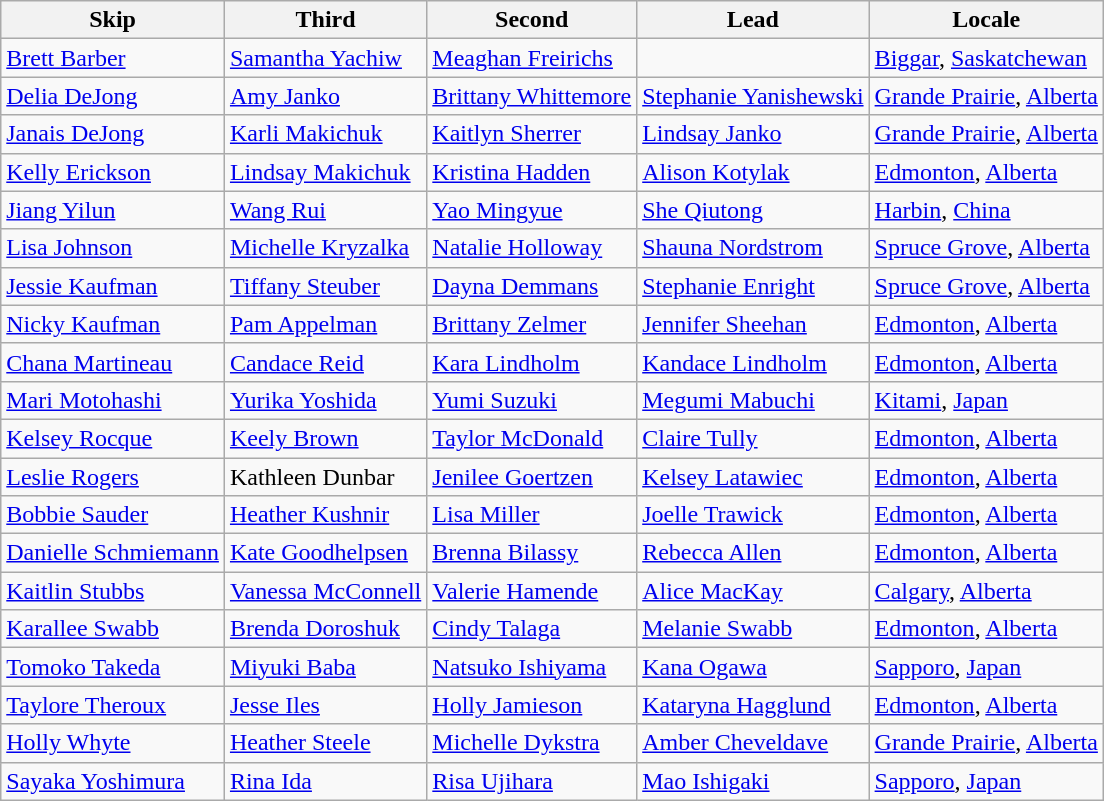<table class=wikitable>
<tr>
<th>Skip</th>
<th>Third</th>
<th>Second</th>
<th>Lead</th>
<th>Locale</th>
</tr>
<tr>
<td><a href='#'>Brett Barber</a></td>
<td><a href='#'>Samantha Yachiw</a></td>
<td><a href='#'>Meaghan Freirichs</a></td>
<td></td>
<td> <a href='#'>Biggar</a>, <a href='#'>Saskatchewan</a></td>
</tr>
<tr>
<td><a href='#'>Delia DeJong</a></td>
<td><a href='#'>Amy Janko</a></td>
<td><a href='#'>Brittany Whittemore</a></td>
<td><a href='#'>Stephanie Yanishewski</a></td>
<td> <a href='#'>Grande Prairie</a>, <a href='#'>Alberta</a></td>
</tr>
<tr>
<td><a href='#'>Janais DeJong</a></td>
<td><a href='#'>Karli Makichuk</a></td>
<td><a href='#'>Kaitlyn Sherrer</a></td>
<td><a href='#'>Lindsay Janko</a></td>
<td> <a href='#'>Grande Prairie</a>, <a href='#'>Alberta</a></td>
</tr>
<tr>
<td><a href='#'>Kelly Erickson</a></td>
<td><a href='#'>Lindsay Makichuk</a></td>
<td><a href='#'>Kristina Hadden</a></td>
<td><a href='#'>Alison Kotylak</a></td>
<td> <a href='#'>Edmonton</a>, <a href='#'>Alberta</a></td>
</tr>
<tr>
<td><a href='#'>Jiang Yilun</a></td>
<td><a href='#'>Wang Rui</a></td>
<td><a href='#'>Yao Mingyue</a></td>
<td><a href='#'>She Qiutong</a></td>
<td> <a href='#'>Harbin</a>, <a href='#'>China</a></td>
</tr>
<tr>
<td><a href='#'>Lisa Johnson</a></td>
<td><a href='#'>Michelle Kryzalka</a></td>
<td><a href='#'>Natalie Holloway</a></td>
<td><a href='#'>Shauna Nordstrom</a></td>
<td> <a href='#'>Spruce Grove</a>, <a href='#'>Alberta</a></td>
</tr>
<tr>
<td><a href='#'>Jessie Kaufman</a></td>
<td><a href='#'>Tiffany Steuber</a></td>
<td><a href='#'>Dayna Demmans</a></td>
<td><a href='#'>Stephanie Enright</a></td>
<td> <a href='#'>Spruce Grove</a>, <a href='#'>Alberta</a></td>
</tr>
<tr>
<td><a href='#'>Nicky Kaufman</a></td>
<td><a href='#'>Pam Appelman</a></td>
<td><a href='#'>Brittany Zelmer</a></td>
<td><a href='#'>Jennifer Sheehan</a></td>
<td> <a href='#'>Edmonton</a>, <a href='#'>Alberta</a></td>
</tr>
<tr>
<td><a href='#'>Chana Martineau</a></td>
<td><a href='#'>Candace Reid</a></td>
<td><a href='#'>Kara Lindholm</a></td>
<td><a href='#'>Kandace Lindholm</a></td>
<td> <a href='#'>Edmonton</a>, <a href='#'>Alberta</a></td>
</tr>
<tr>
<td><a href='#'>Mari Motohashi</a></td>
<td><a href='#'>Yurika Yoshida</a></td>
<td><a href='#'>Yumi Suzuki</a></td>
<td><a href='#'>Megumi Mabuchi</a></td>
<td> <a href='#'>Kitami</a>, <a href='#'>Japan</a></td>
</tr>
<tr>
<td><a href='#'>Kelsey Rocque</a></td>
<td><a href='#'>Keely Brown</a></td>
<td><a href='#'>Taylor McDonald</a></td>
<td><a href='#'>Claire Tully</a></td>
<td> <a href='#'>Edmonton</a>, <a href='#'>Alberta</a></td>
</tr>
<tr>
<td><a href='#'>Leslie Rogers</a></td>
<td>Kathleen Dunbar</td>
<td><a href='#'>Jenilee Goertzen</a></td>
<td><a href='#'>Kelsey Latawiec</a></td>
<td> <a href='#'>Edmonton</a>, <a href='#'>Alberta</a></td>
</tr>
<tr>
<td><a href='#'>Bobbie Sauder</a></td>
<td><a href='#'>Heather Kushnir</a></td>
<td><a href='#'>Lisa Miller</a></td>
<td><a href='#'>Joelle Trawick</a></td>
<td> <a href='#'>Edmonton</a>, <a href='#'>Alberta</a></td>
</tr>
<tr>
<td><a href='#'>Danielle Schmiemann</a></td>
<td><a href='#'>Kate Goodhelpsen</a></td>
<td><a href='#'>Brenna Bilassy</a></td>
<td><a href='#'>Rebecca Allen</a></td>
<td> <a href='#'>Edmonton</a>, <a href='#'>Alberta</a></td>
</tr>
<tr>
<td><a href='#'>Kaitlin Stubbs</a></td>
<td><a href='#'>Vanessa McConnell</a></td>
<td><a href='#'>Valerie Hamende</a></td>
<td><a href='#'>Alice MacKay</a></td>
<td> <a href='#'>Calgary</a>, <a href='#'>Alberta</a></td>
</tr>
<tr>
<td><a href='#'>Karallee Swabb</a></td>
<td><a href='#'>Brenda Doroshuk</a></td>
<td><a href='#'>Cindy Talaga</a></td>
<td><a href='#'>Melanie Swabb</a></td>
<td> <a href='#'>Edmonton</a>, <a href='#'>Alberta</a></td>
</tr>
<tr>
<td><a href='#'>Tomoko Takeda</a></td>
<td><a href='#'>Miyuki Baba</a></td>
<td><a href='#'>Natsuko Ishiyama</a></td>
<td><a href='#'>Kana Ogawa</a></td>
<td> <a href='#'>Sapporo</a>, <a href='#'>Japan</a></td>
</tr>
<tr>
<td><a href='#'>Taylore Theroux</a></td>
<td><a href='#'>Jesse Iles</a></td>
<td><a href='#'>Holly Jamieson</a></td>
<td><a href='#'>Kataryna Hagglund</a></td>
<td> <a href='#'>Edmonton</a>, <a href='#'>Alberta</a></td>
</tr>
<tr>
<td><a href='#'>Holly Whyte</a></td>
<td><a href='#'>Heather Steele</a></td>
<td><a href='#'>Michelle Dykstra</a></td>
<td><a href='#'>Amber Cheveldave</a></td>
<td> <a href='#'>Grande Prairie</a>, <a href='#'>Alberta</a></td>
</tr>
<tr>
<td><a href='#'>Sayaka Yoshimura</a></td>
<td><a href='#'>Rina Ida</a></td>
<td><a href='#'>Risa Ujihara</a></td>
<td><a href='#'>Mao Ishigaki</a></td>
<td> <a href='#'>Sapporo</a>, <a href='#'>Japan</a></td>
</tr>
</table>
